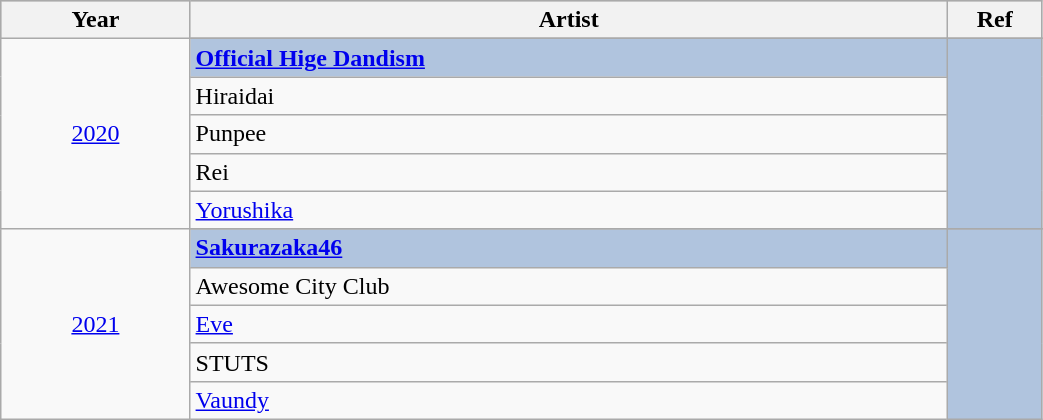<table class="wikitable" style="width:55%;">
<tr style="background:#bebebe;">
<th style="width:10%;">Year</th>
<th style="width:40%;">Artist</th>
<th style="width:5%;">Ref</th>
</tr>
<tr>
<td rowspan="6" align="center"><a href='#'>2020</a></td>
</tr>
<tr style="background:#B0C4DE">
<td><strong><a href='#'>Official Hige Dandism</a></strong></td>
<td rowspan="5" align="center"></td>
</tr>
<tr>
<td>Hiraidai</td>
</tr>
<tr>
<td>Punpee</td>
</tr>
<tr>
<td>Rei</td>
</tr>
<tr>
<td><a href='#'>Yorushika</a></td>
</tr>
<tr>
<td rowspan="6" align="center"><a href='#'>2021</a></td>
</tr>
<tr style="background:#B0C4DE">
<td><strong><a href='#'>Sakurazaka46</a></strong></td>
<td rowspan="5" align="center"></td>
</tr>
<tr>
<td>Awesome City Club</td>
</tr>
<tr>
<td><a href='#'>Eve</a></td>
</tr>
<tr>
<td>STUTS</td>
</tr>
<tr>
<td><a href='#'>Vaundy</a></td>
</tr>
</table>
